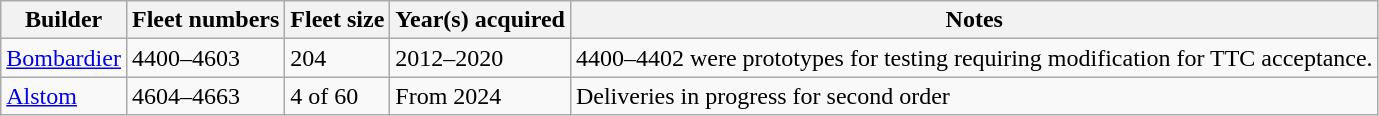<table class="wikitable">
<tr>
<th>Builder</th>
<th>Fleet numbers</th>
<th>Fleet size</th>
<th>Year(s) acquired</th>
<th>Notes</th>
</tr>
<tr>
<td><a href='#'>Bombardier</a></td>
<td>4400–4603</td>
<td>204</td>
<td>2012–2020</td>
<td>4400–4402 were prototypes for testing requiring modification for TTC acceptance.</td>
</tr>
<tr>
<td><a href='#'>Alstom</a></td>
<td>4604–4663</td>
<td>4 of 60</td>
<td>From 2024</td>
<td>Deliveries in progress for second order </td>
</tr>
</table>
